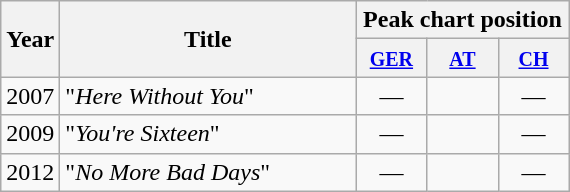<table class="wikitable">
<tr class="hintergrundfarbe8">
<th rowspan="2">Year</th>
<th width="190" rowspan="2">Title</th>
<th colspan="3">Peak chart position</th>
</tr>
<tr class="hintergrundfarbe8">
<th width="40"><small><a href='#'>GER</a></small></th>
<th width="40"><small><a href='#'>AT</a></small></th>
<th width="40"><small><a href='#'>CH</a> </small></th>
</tr>
<tr>
<td>2007</td>
<td>"<em>Here Without You</em>"</td>
<td align="center" >—</td>
<td align="center" ></td>
<td align="center" >—</td>
</tr>
<tr>
<td>2009</td>
<td>"<em>You're Sixteen</em>"</td>
<td align="center" >—</td>
<td align="center" ></td>
<td align="center" >—</td>
</tr>
<tr>
<td>2012</td>
<td>"<em>No More Bad Days</em>"</td>
<td align="center" >—</td>
<td align="center" ></td>
<td align="center" >—</td>
</tr>
</table>
